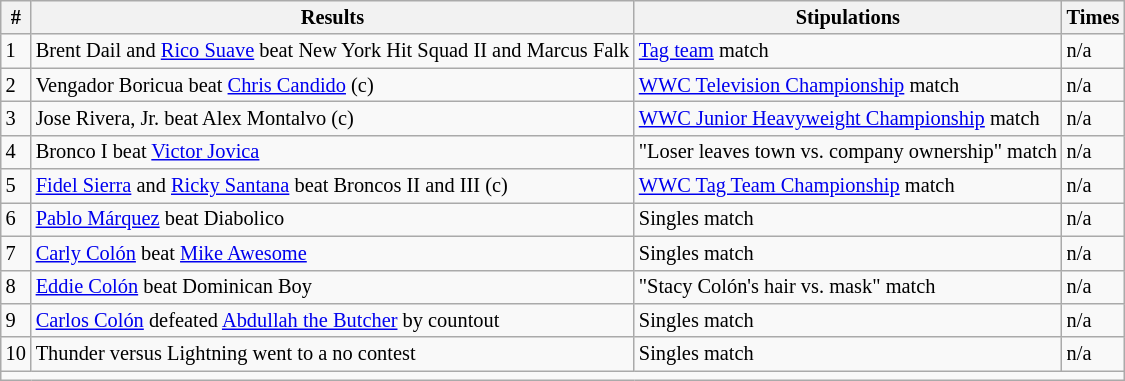<table style="font-size: 85%" class="wikitable sortable">
<tr>
<th><strong>#</strong></th>
<th><strong>Results</strong></th>
<th><strong>Stipulations</strong></th>
<th><strong>Times</strong></th>
</tr>
<tr>
<td>1</td>
<td>Brent Dail and <a href='#'>Rico Suave</a> beat New York Hit Squad II and Marcus Falk</td>
<td><a href='#'>Tag team</a> match</td>
<td>n/a</td>
</tr>
<tr>
<td>2</td>
<td>Vengador Boricua beat <a href='#'>Chris Candido</a> (c)</td>
<td><a href='#'>WWC Television Championship</a> match</td>
<td>n/a</td>
</tr>
<tr>
<td>3</td>
<td>Jose Rivera, Jr. beat Alex Montalvo (c)</td>
<td><a href='#'>WWC Junior Heavyweight Championship</a> match</td>
<td>n/a</td>
</tr>
<tr>
<td>4</td>
<td>Bronco I beat <a href='#'>Victor Jovica</a></td>
<td>"Loser leaves town vs. company ownership" match</td>
<td>n/a</td>
</tr>
<tr>
<td>5</td>
<td><a href='#'>Fidel Sierra</a> and <a href='#'>Ricky Santana</a> beat Broncos II and III (c)</td>
<td><a href='#'>WWC Tag Team Championship</a> match</td>
<td>n/a</td>
</tr>
<tr>
<td>6</td>
<td><a href='#'>Pablo Márquez</a> beat Diabolico</td>
<td>Singles match</td>
<td>n/a</td>
</tr>
<tr>
<td>7</td>
<td><a href='#'>Carly Colón</a> beat <a href='#'>Mike Awesome</a></td>
<td>Singles match</td>
<td>n/a</td>
</tr>
<tr>
<td>8</td>
<td><a href='#'>Eddie Colón</a> beat Dominican Boy</td>
<td>"Stacy Colón's hair vs. mask" match</td>
<td>n/a</td>
</tr>
<tr>
<td>9</td>
<td><a href='#'>Carlos Colón</a> defeated <a href='#'>Abdullah the Butcher</a> by countout</td>
<td>Singles match</td>
<td>n/a</td>
</tr>
<tr>
<td>10</td>
<td>Thunder versus Lightning went to a no contest</td>
<td>Singles match</td>
<td>n/a</td>
</tr>
<tr>
<td colspan=4></td>
</tr>
</table>
